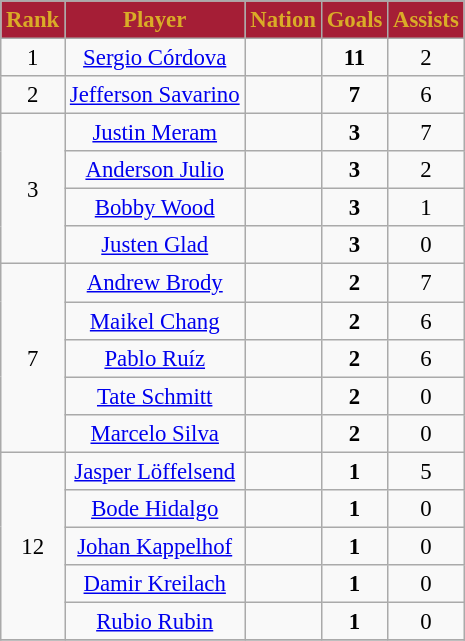<table class="wikitable" style="font-size: 95%; text-align: center;">
<tr>
</tr>
<tr>
<th style="background:#A51E36; color:#DAAC27; text-align:center;">Rank</th>
<th style="background:#A51E36; color:#DAAC27; text-align:center;">Player</th>
<th style="background:#A51E36; color:#DAAC27; text-align:center;">Nation</th>
<th style="background:#A51E36; color:#DAAC27; text-align:center;">Goals</th>
<th style="background:#A51E36; color:#DAAC27; text-align:center;">Assists</th>
</tr>
<tr>
<td rowspan="1">1</td>
<td><a href='#'>Sergio Córdova</a></td>
<td></td>
<td><strong>11</strong></td>
<td>2</td>
</tr>
<tr>
<td rowspan="1">2</td>
<td><a href='#'>Jefferson Savarino</a></td>
<td></td>
<td><strong>7</strong></td>
<td>6</td>
</tr>
<tr>
<td rowspan="4">3</td>
<td><a href='#'>Justin Meram</a></td>
<td></td>
<td><strong>3</strong></td>
<td>7</td>
</tr>
<tr>
<td><a href='#'>Anderson Julio</a></td>
<td></td>
<td><strong>3</strong></td>
<td>2</td>
</tr>
<tr>
<td><a href='#'>Bobby Wood</a></td>
<td></td>
<td><strong>3</strong></td>
<td>1</td>
</tr>
<tr>
<td><a href='#'>Justen Glad</a></td>
<td></td>
<td><strong>3</strong></td>
<td>0</td>
</tr>
<tr>
<td rowspan="5">7</td>
<td><a href='#'>Andrew Brody</a></td>
<td></td>
<td><strong>2</strong></td>
<td>7</td>
</tr>
<tr>
<td><a href='#'>Maikel Chang</a></td>
<td></td>
<td><strong>2</strong></td>
<td>6</td>
</tr>
<tr>
<td><a href='#'>Pablo Ruíz</a></td>
<td></td>
<td><strong>2</strong></td>
<td>6</td>
</tr>
<tr>
<td><a href='#'>Tate Schmitt</a></td>
<td></td>
<td><strong>2</strong></td>
<td>0</td>
</tr>
<tr>
<td><a href='#'>Marcelo Silva</a></td>
<td></td>
<td><strong>2</strong></td>
<td>0</td>
</tr>
<tr>
<td rowspan="5">12</td>
<td><a href='#'>Jasper Löffelsend</a></td>
<td></td>
<td><strong>1</strong></td>
<td>5</td>
</tr>
<tr>
<td><a href='#'>Bode Hidalgo</a></td>
<td></td>
<td><strong>1</strong></td>
<td>0</td>
</tr>
<tr>
<td><a href='#'>Johan Kappelhof</a></td>
<td></td>
<td><strong>1</strong></td>
<td>0</td>
</tr>
<tr>
<td><a href='#'>Damir Kreilach</a></td>
<td></td>
<td><strong>1</strong></td>
<td>0</td>
</tr>
<tr>
<td><a href='#'>Rubio Rubin</a></td>
<td></td>
<td><strong>1</strong></td>
<td>0</td>
</tr>
<tr>
</tr>
</table>
